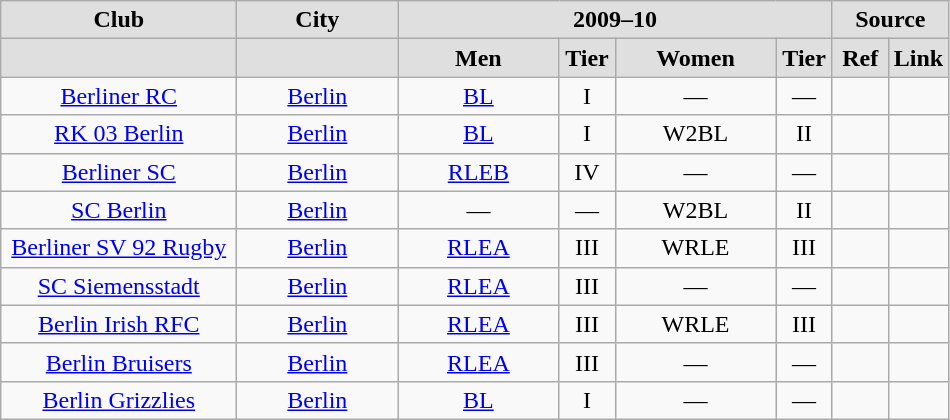<table class="wikitable">
<tr align="center"  bgcolor="#dfdfdf">
<td width="150"><strong>Club</strong></td>
<td width="100"><strong>City</strong></td>
<td width="200" colspan=4><strong>2009–10</strong></td>
<td colspan=2><strong>Source</strong></td>
</tr>
<tr align="center" bgcolor="#dfdfdf">
<td></td>
<td></td>
<td width="100"><strong>Men</strong></td>
<td width="30"><strong>Tier</strong></td>
<td width="100"><strong>Women</strong></td>
<td width="30"><strong>Tier</strong></td>
<td width="30"><strong>Ref</strong></td>
<td width="30"><strong>Link</strong></td>
</tr>
<tr align="center">
<td><a href='#'>Berliner RC</a></td>
<td><a href='#'>Berlin</a></td>
<td><a href='#'>BL</a></td>
<td>I</td>
<td>—</td>
<td>—</td>
<td></td>
<td></td>
</tr>
<tr align="center">
<td><a href='#'>RK 03 Berlin</a></td>
<td><a href='#'>Berlin</a></td>
<td><a href='#'>BL</a></td>
<td>I</td>
<td>W2BL</td>
<td>II</td>
<td></td>
<td></td>
</tr>
<tr align="center">
<td><a href='#'>Berliner SC</a></td>
<td><a href='#'>Berlin</a></td>
<td><a href='#'>RLEB</a></td>
<td>IV</td>
<td>—</td>
<td>—</td>
<td></td>
<td></td>
</tr>
<tr align="center">
<td><a href='#'>SC Berlin</a></td>
<td><a href='#'>Berlin</a></td>
<td>—</td>
<td>—</td>
<td>W2BL</td>
<td>II</td>
<td></td>
<td></td>
</tr>
<tr align="center">
<td><a href='#'>Berliner SV 92 Rugby</a></td>
<td><a href='#'>Berlin</a></td>
<td><a href='#'>RLEA</a></td>
<td>III</td>
<td>WRLE</td>
<td>III</td>
<td></td>
<td></td>
</tr>
<tr align="center">
<td><a href='#'>SC Siemensstadt</a></td>
<td><a href='#'>Berlin</a></td>
<td><a href='#'>RLEA</a></td>
<td>III</td>
<td>—</td>
<td>—</td>
<td></td>
<td></td>
</tr>
<tr align="center">
<td><a href='#'>Berlin Irish RFC</a></td>
<td><a href='#'>Berlin</a></td>
<td><a href='#'>RLEA</a></td>
<td>III</td>
<td>WRLE</td>
<td>III</td>
<td></td>
<td></td>
</tr>
<tr align="center">
<td><a href='#'>Berlin Bruisers</a></td>
<td><a href='#'>Berlin</a></td>
<td><a href='#'>RLEA</a></td>
<td>III</td>
<td>—</td>
<td>—</td>
<td></td>
<td></td>
</tr>
<tr align="center">
<td><a href='#'>Berlin Grizzlies</a></td>
<td><a href='#'>Berlin</a></td>
<td><a href='#'>BL</a></td>
<td>I</td>
<td>—</td>
<td>—</td>
<td></td>
<td></td>
</tr>
</table>
